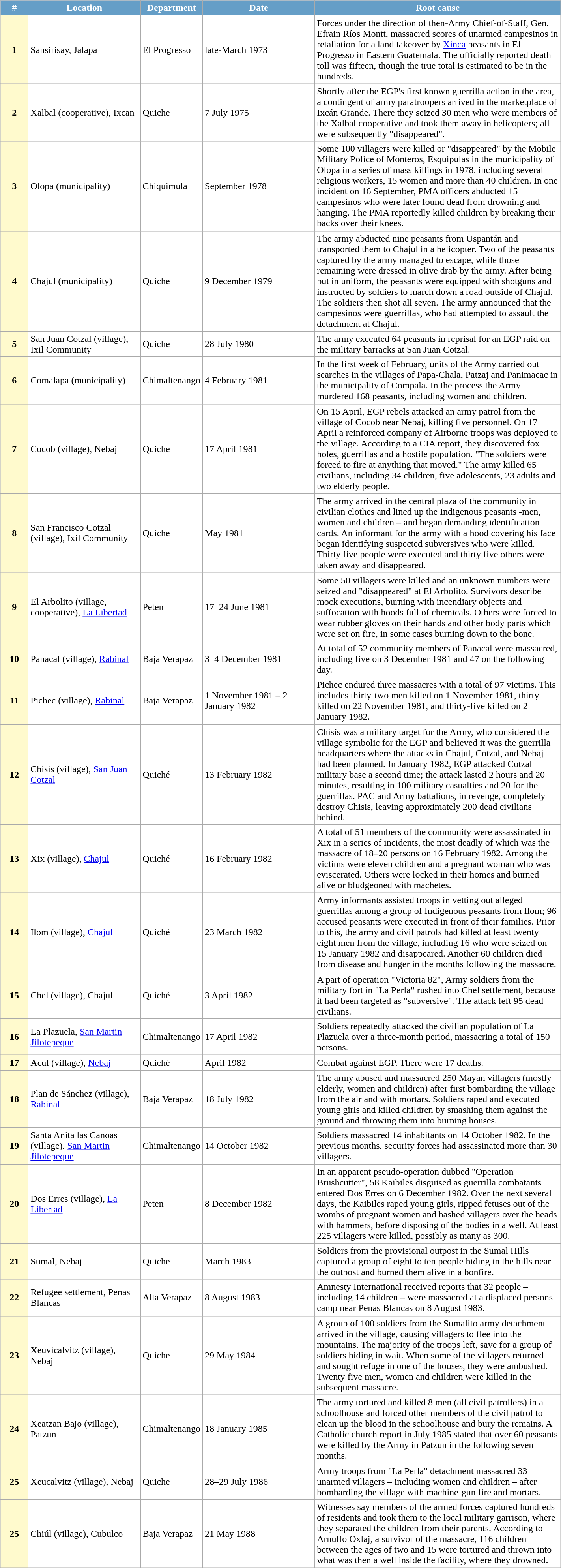<table class="wikitable" style="text-align:left; background:white; width:75%; margin: 1em auto;">
<tr style="color:white;">
<th style="background:#659ec7; width:5%;">#</th>
<th style="background:#659ec7; width:20%;">Location</th>
<th style="background:#659ec7; width:8%;">Department</th>
<th style="background:#659ec7; width:20%;">Date</th>
<th style="background:#659ec7;">Root cause</th>
</tr>
<tr>
<th style="background:lemonchiffon;">1</th>
<td>Sansirisay, Jalapa</td>
<td>El Progresso</td>
<td>late-March 1973</td>
<td>Forces under the direction of then-Army Chief-of-Staff, Gen. Efrain Ríos Montt, massacred scores of unarmed campesinos in retaliation for a land takeover by <a href='#'>Xinca</a> peasants in El Progresso in Eastern Guatemala. The officially reported death toll was fifteen, though the true total is estimated to be in the hundreds.</td>
</tr>
<tr>
<th style="background:lemonchiffon;">2</th>
<td>Xalbal (cooperative), Ixcan</td>
<td>Quiche</td>
<td>7 July 1975</td>
<td>Shortly after the EGP's first known guerrilla action in the area, a contingent of army paratroopers arrived in the marketplace of Ixcán Grande. There they seized 30 men who were members of the Xalbal cooperative and took them away in helicopters; all were subsequently "disappeared".</td>
</tr>
<tr>
<th style="background:lemonchiffon;">3</th>
<td>Olopa (municipality)</td>
<td>Chiquimula</td>
<td>September 1978</td>
<td>Some 100 villagers were killed or "disappeared" by the Mobile Military Police of Monteros, Esquipulas in the municipality of Olopa in a series of mass killings in 1978, including several religious workers, 15 women and more than 40 children. In one incident on 16 September, PMA officers abducted 15 campesinos who were later found dead from drowning and hanging. The PMA reportedly killed children by breaking their backs over their knees.</td>
</tr>
<tr>
<th style="background:lemonchiffon;">4</th>
<td>Chajul (municipality)</td>
<td>Quiche</td>
<td>9 December 1979</td>
<td>The army abducted nine peasants from Uspantán and transported them to Chajul in a helicopter. Two of the peasants captured by the army managed to escape, while those remaining were dressed in olive drab by the army. After being put in uniform, the peasants were equipped with shotguns and instructed by soldiers to march down a road outside of Chajul. The soldiers then shot all seven. The army announced that the campesinos were guerrillas, who had attempted to assault the detachment at Chajul.</td>
</tr>
<tr>
<th style="background:lemonchiffon;">5</th>
<td>San Juan Cotzal (village), Ixil Community</td>
<td>Quiche</td>
<td>28 July 1980</td>
<td>The army executed 64 peasants in reprisal for an EGP raid on the military barracks at San Juan Cotzal.</td>
</tr>
<tr>
<th style="background:lemonchiffon;">6</th>
<td>Comalapa (municipality)</td>
<td>Chimaltenango</td>
<td>4 February 1981</td>
<td>In the first week of February, units of the Army carried out searches in the villages of Papa-Chala, Patzaj and Panimacac in the municipality of Compala. In the process the Army murdered 168 peasants, including women and children.</td>
</tr>
<tr>
<th style="background:lemonchiffon;">7</th>
<td>Cocob (village), Nebaj</td>
<td>Quiche</td>
<td>17 April 1981</td>
<td>On 15 April, EGP rebels attacked an army patrol from the village of Cocob near Nebaj, killing five personnel. On 17 April a reinforced company of Airborne troops was deployed to the village. According to a CIA report, they discovered fox holes, guerrillas and a hostile population. "The soldiers were forced to fire at anything that moved." The army killed 65 civilians, including 34 children, five adolescents, 23 adults and two elderly people.</td>
</tr>
<tr>
<th style="background:lemonchiffon;">8</th>
<td>San Francisco Cotzal (village), Ixil Community</td>
<td>Quiche</td>
<td>May 1981</td>
<td>The army arrived in the central plaza of the community in civilian clothes and lined up the Indigenous peasants -men, women and children – and began demanding identification cards. An informant for the army with a hood covering his face began identifying suspected subversives who were killed. Thirty five people were executed and thirty five others were taken away and disappeared.</td>
</tr>
<tr>
<th style="background:lemonchiffon;">9</th>
<td>El Arbolito (village, cooperative), <a href='#'>La Libertad</a></td>
<td>Peten</td>
<td>17–24 June 1981</td>
<td>Some 50 villagers were killed and an unknown numbers were seized and "disappeared" at El Arbolito. Survivors describe mock executions, burning with incendiary objects and suffocation with hoods full of chemicals. Others were forced to wear rubber gloves on their hands and other body parts which were set on fire, in some cases burning down to the bone.</td>
</tr>
<tr>
<th style="background:lemonchiffon;">10</th>
<td>Panacal (village), <a href='#'>Rabinal</a></td>
<td>Baja Verapaz</td>
<td>3–4 December 1981</td>
<td>At total of 52 community members of Panacal were massacred, including five on 3 December 1981 and 47 on the following day.</td>
</tr>
<tr>
<th style="background:lemonchiffon;">11</th>
<td>Pichec (village), <a href='#'>Rabinal</a></td>
<td>Baja Verapaz</td>
<td>1 November 1981 – 2 January 1982</td>
<td>Pichec endured three massacres with a total of 97 victims. This includes thirty-two men killed on 1 November 1981, thirty killed on 22 November 1981, and thirty-five killed on 2 January 1982.</td>
</tr>
<tr>
<th style="background:lemonchiffon;">12</th>
<td>Chisis (village), <a href='#'>San Juan Cotzal</a></td>
<td>Quiché</td>
<td>13 February 1982</td>
<td>Chisís was a military target for the Army, who considered the village symbolic for the EGP and believed it was the guerrilla headquarters where the attacks in Chajul, Cotzal, and Nebaj had been planned. In January 1982, EGP attacked Cotzal military base a second time; the attack lasted 2 hours and 20 minutes, resulting in 100 military casualties and 20 for the guerrillas. PAC and Army battalions, in revenge, completely destroy Chisis, leaving approximately 200 dead civilians behind.</td>
</tr>
<tr>
<th style="background:lemonchiffon;">13</th>
<td>Xix (village), <a href='#'>Chajul</a></td>
<td>Quiché</td>
<td>16 February 1982</td>
<td>A total of 51 members of the community were assassinated in Xix in a series of incidents, the most deadly of which was the massacre of 18–20 persons on 16 February 1982. Among the victims were eleven children and a pregnant woman who was eviscerated. Others were locked in their homes and burned alive or bludgeoned with machetes.</td>
</tr>
<tr>
<th style="background:lemonchiffon;">14</th>
<td>Ilom (village), <a href='#'>Chajul</a></td>
<td>Quiché</td>
<td>23 March 1982</td>
<td>Army informants assisted troops in vetting out alleged guerrillas among a group of Indigenous peasants from Ilom; 96 accused peasants were executed in front of their families. Prior to this, the army and civil patrols had killed at least twenty eight men from the village, including 16 who were seized on 15 January 1982 and disappeared. Another 60 children died from disease and hunger in the months following the massacre.</td>
</tr>
<tr>
<th style="background:lemonchiffon;">15</th>
<td>Chel (village), Chajul</td>
<td>Quiché</td>
<td>3 April 1982</td>
<td>A part of operation "Victoria 82", Army soldiers from the military fort in "La Perla" rushed into Chel settlement, because it had been targeted as "subversive". The attack left 95 dead civilians.</td>
</tr>
<tr>
<th style="background:lemonchiffon;">16</th>
<td>La Plazuela, <a href='#'>San Martin Jilotepeque</a></td>
<td>Chimaltenango</td>
<td>17 April 1982</td>
<td>Soldiers repeatedly attacked the civilian population of La Plazuela over a three-month period, massacring a total of 150 persons.</td>
</tr>
<tr>
<th style="background:lemonchiffon;">17</th>
<td>Acul (village), <a href='#'>Nebaj</a></td>
<td>Quiché</td>
<td>April 1982</td>
<td>Combat against EGP. There were 17 deaths.</td>
</tr>
<tr>
<th style="background:lemonchiffon;">18</th>
<td>Plan de Sánchez (village), <a href='#'>Rabinal</a></td>
<td>Baja Verapaz</td>
<td>18 July 1982</td>
<td>The army abused and massacred 250 Mayan villagers (mostly elderly, women and children) after first bombarding the village from the air and with mortars. Soldiers raped and executed young girls and killed children by smashing them against the ground and throwing them into burning houses.</td>
</tr>
<tr>
<th style="background:lemonchiffon;">19</th>
<td>Santa Anita las Canoas (village), <a href='#'>San Martin Jilotepeque</a></td>
<td>Chimaltenango</td>
<td>14 October 1982</td>
<td>Soldiers massacred 14 inhabitants on 14 October 1982. In the previous months, security forces had assassinated more than 30 villagers.</td>
</tr>
<tr>
<th style="background:lemonchiffon;">20</th>
<td>Dos Erres (village), <a href='#'>La Libertad</a></td>
<td>Peten</td>
<td>8 December 1982</td>
<td>In an apparent pseudo-operation dubbed "Operation Brushcutter", 58 Kaibiles disguised as guerrilla combatants entered Dos Erres on 6 December 1982. Over the next several days, the Kaibiles raped young girls, ripped fetuses out of the wombs of pregnant women and bashed villagers over the heads with hammers, before disposing of the bodies in a well. At least 225 villagers were killed, possibly as many as 300.</td>
</tr>
<tr>
<th style="background:lemonchiffon;">21</th>
<td>Sumal, Nebaj</td>
<td>Quiche</td>
<td>March 1983</td>
<td>Soldiers from the provisional outpost in the Sumal Hills captured a group of eight to ten people hiding in the hills near the outpost and burned them alive in a bonfire.</td>
</tr>
<tr>
<th style="background:lemonchiffon;">22</th>
<td>Refugee settlement, Penas Blancas</td>
<td>Alta Verapaz</td>
<td>8 August 1983</td>
<td>Amnesty International received reports that 32 people – including 14 children – were massacred at a displaced persons camp near Penas Blancas on 8 August 1983.</td>
</tr>
<tr>
<th style="background:lemonchiffon;">23</th>
<td>Xeuvicalvitz (village), Nebaj</td>
<td>Quiche</td>
<td>29 May 1984</td>
<td>A group of 100 soldiers from the Sumalito army detachment arrived in the village, causing villagers to flee into the mountains. The majority of the troops left, save for a group of soldiers hiding in wait. When some of the villagers returned and sought refuge in one of the houses, they were ambushed. Twenty five men, women and children were killed in the subsequent massacre.</td>
</tr>
<tr>
<th style="background:lemonchiffon;">24</th>
<td>Xeatzan Bajo (village), Patzun</td>
<td>Chimaltenango</td>
<td>18 January 1985</td>
<td>The army tortured and killed 8 men (all civil patrollers) in a schoolhouse and forced other members of the civil patrol to clean up the blood in the schoolhouse and bury the remains. A Catholic church report in July 1985 stated that over 60 peasants were killed by the Army in Patzun in the following seven months.</td>
</tr>
<tr>
<th style="background:lemonchiffon;">25</th>
<td>Xeucalvitz (village), Nebaj</td>
<td>Quiche</td>
<td>28–29 July 1986</td>
<td>Army troops from "La Perla" detachment massacred 33 unarmed villagers – including women and children – after bombarding the village with machine-gun fire and mortars.</td>
</tr>
<tr>
<th style="background:lemonchiffon;">25</th>
<td>Chiúl (village), Cubulco</td>
<td>Baja Verapaz</td>
<td>21 May 1988</td>
<td>Witnesses say members of the armed forces captured hundreds of residents and took them to the local military garrison, where they separated the children from their parents. According to Arnulfo Oxlaj, a survivor of the massacre, 116 children between the ages of two and 15 were tortured and thrown into what was then a well inside the facility, where they drowned.</td>
</tr>
</table>
